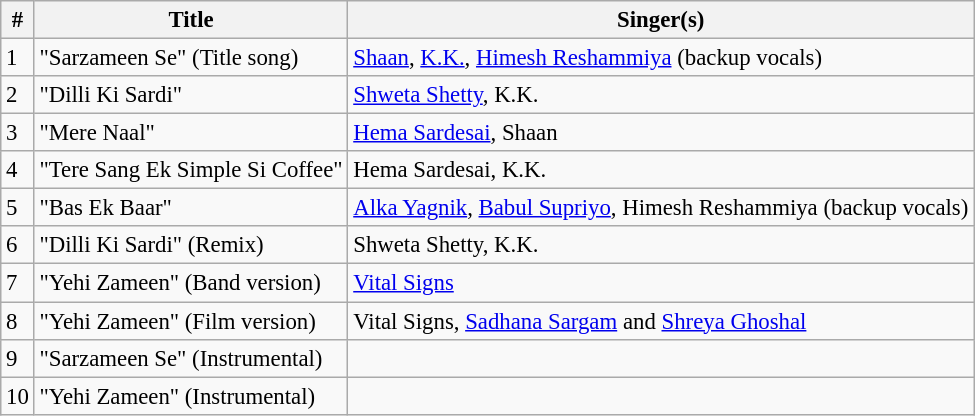<table class="wikitable" style="font-size:95%;">
<tr>
<th>#</th>
<th>Title</th>
<th>Singer(s)</th>
</tr>
<tr>
<td>1</td>
<td>"Sarzameen Se" (Title song)</td>
<td><a href='#'>Shaan</a>, <a href='#'>K.K.</a>, <a href='#'>Himesh Reshammiya</a> (backup vocals)</td>
</tr>
<tr>
<td>2</td>
<td>"Dilli Ki Sardi"</td>
<td><a href='#'>Shweta Shetty</a>, K.K.</td>
</tr>
<tr>
<td>3</td>
<td>"Mere Naal"</td>
<td><a href='#'>Hema Sardesai</a>, Shaan</td>
</tr>
<tr>
<td>4</td>
<td>"Tere Sang Ek Simple Si Coffee"</td>
<td>Hema Sardesai, K.K.</td>
</tr>
<tr>
<td>5</td>
<td>"Bas Ek Baar"</td>
<td><a href='#'>Alka Yagnik</a>, <a href='#'>Babul Supriyo</a>, Himesh Reshammiya (backup vocals)</td>
</tr>
<tr>
<td>6</td>
<td>"Dilli Ki Sardi" (Remix)</td>
<td>Shweta Shetty, K.K.</td>
</tr>
<tr>
<td>7</td>
<td>"Yehi Zameen" (Band version)</td>
<td><a href='#'>Vital Signs</a></td>
</tr>
<tr>
<td>8</td>
<td>"Yehi Zameen" (Film version)</td>
<td>Vital Signs, <a href='#'>Sadhana Sargam</a> and <a href='#'>Shreya Ghoshal</a></td>
</tr>
<tr>
<td>9</td>
<td>"Sarzameen Se" (Instrumental)</td>
<td></td>
</tr>
<tr>
<td>10</td>
<td>"Yehi Zameen" (Instrumental)</td>
<td></td>
</tr>
</table>
